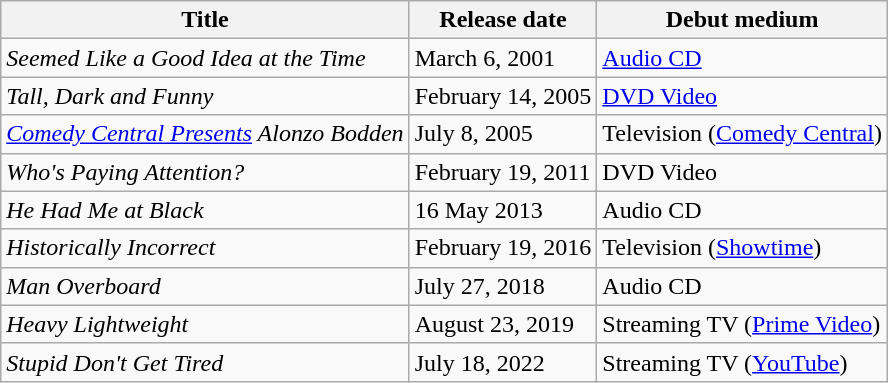<table class="wikitable sortable">
<tr>
<th>Title</th>
<th>Release date</th>
<th>Debut medium</th>
</tr>
<tr>
<td><em>Seemed Like a Good Idea at the Time	</em></td>
<td>March 6, 2001</td>
<td><a href='#'>Audio CD</a></td>
</tr>
<tr>
<td><em>Tall, Dark and Funny</em></td>
<td>February 14, 2005</td>
<td><a href='#'>DVD Video</a></td>
</tr>
<tr>
<td><em><a href='#'>Comedy Central Presents</a> Alonzo Bodden</em></td>
<td>July 8, 2005</td>
<td>Television (<a href='#'>Comedy Central</a>)</td>
</tr>
<tr>
<td><em>Who's Paying Attention?</em></td>
<td>February 19, 2011</td>
<td>DVD Video</td>
</tr>
<tr>
<td><em>He Had Me at Black</em></td>
<td>16 May 2013</td>
<td>Audio CD</td>
</tr>
<tr>
<td><em>Historically Incorrect</em></td>
<td>February 19, 2016</td>
<td>Television (<a href='#'>Showtime</a>)</td>
</tr>
<tr>
<td><em>Man Overboard</em></td>
<td>July 27, 2018</td>
<td>Audio CD</td>
</tr>
<tr>
<td><em>Heavy Lightweight</em></td>
<td>August 23, 2019</td>
<td>Streaming TV (<a href='#'>Prime Video</a>)</td>
</tr>
<tr>
<td><em>Stupid Don't Get Tired</em></td>
<td>July 18, 2022</td>
<td>Streaming TV (<a href='#'>YouTube</a>)</td>
</tr>
</table>
